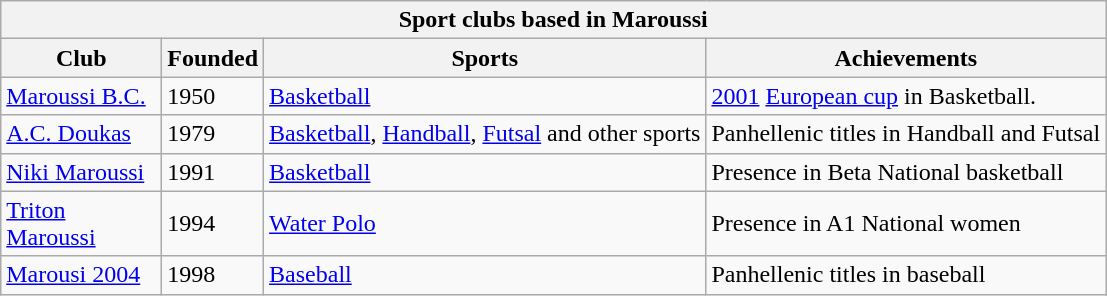<table class="wikitable">
<tr>
<th colspan="4">Sport clubs based in Maroussi</th>
</tr>
<tr>
<th width="100">Club</th>
<th>Founded</th>
<th>Sports</th>
<th>Achievements</th>
</tr>
<tr>
<td><a href='#'>Maroussi B.C.</a></td>
<td>1950</td>
<td><a href='#'>Basketball</a></td>
<td><a href='#'>2001</a> <a href='#'>European cup</a> in Basketball.</td>
</tr>
<tr>
<td><a href='#'>A.C. Doukas</a></td>
<td>1979</td>
<td><a href='#'>Basketball</a>, <a href='#'>Handball</a>, <a href='#'>Futsal</a> and other sports</td>
<td>Panhellenic titles in Handball and Futsal</td>
</tr>
<tr>
<td><a href='#'>Niki Maroussi</a></td>
<td>1991</td>
<td><a href='#'>Basketball</a></td>
<td>Presence in Beta National basketball</td>
</tr>
<tr>
<td><a href='#'>Triton Maroussi</a></td>
<td>1994</td>
<td><a href='#'>Water Polo</a></td>
<td>Presence in A1 National women</td>
</tr>
<tr>
<td><a href='#'>Marousi 2004</a></td>
<td>1998</td>
<td><a href='#'>Baseball</a></td>
<td>Panhellenic titles in baseball</td>
</tr>
</table>
